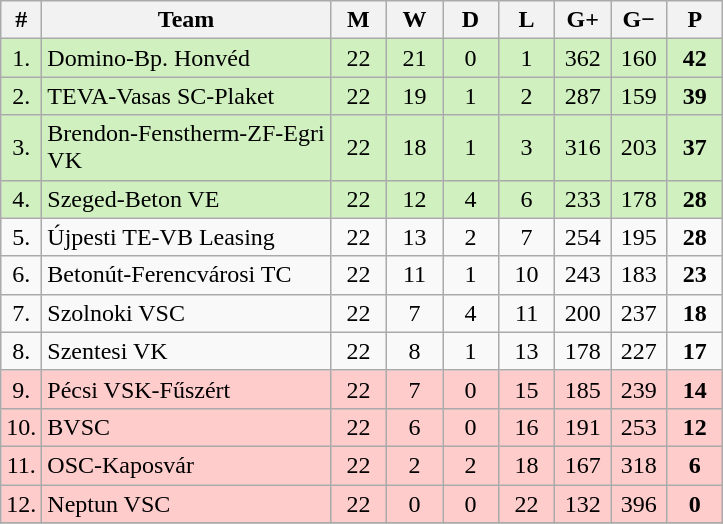<table class="wikitable" style="text-align: center;">
<tr>
<th width="15">#</th>
<th width="185">Team</th>
<th width="30">M</th>
<th width="30">W</th>
<th width="30">D</th>
<th width="30">L</th>
<th width="30">G+</th>
<th width="30">G−</th>
<th width="30">P</th>
</tr>
<tr style="background: #D0F0C0;">
<td>1.</td>
<td align="left">Domino-Bp. Honvéd</td>
<td>22</td>
<td>21</td>
<td>0</td>
<td>1</td>
<td>362</td>
<td>160</td>
<td><strong>42</strong></td>
</tr>
<tr style="background: #D0F0C0;">
<td>2.</td>
<td align="left">TEVA-Vasas SC-Plaket</td>
<td>22</td>
<td>19</td>
<td>1</td>
<td>2</td>
<td>287</td>
<td>159</td>
<td><strong>39</strong></td>
</tr>
<tr style="background: #D0F0C0;">
<td>3.</td>
<td align="left">Brendon-Fenstherm-ZF-Egri VK</td>
<td>22</td>
<td>18</td>
<td>1</td>
<td>3</td>
<td>316</td>
<td>203</td>
<td><strong>37</strong></td>
</tr>
<tr style="background: #D0F0C0;">
<td>4.</td>
<td align="left">Szeged-Beton VE</td>
<td>22</td>
<td>12</td>
<td>4</td>
<td>6</td>
<td>233</td>
<td>178</td>
<td><strong>28</strong></td>
</tr>
<tr>
<td>5.</td>
<td align="left">Újpesti TE-VB Leasing</td>
<td>22</td>
<td>13</td>
<td>2</td>
<td>7</td>
<td>254</td>
<td>195</td>
<td><strong>28</strong></td>
</tr>
<tr>
<td>6.</td>
<td align="left">Betonút-Ferencvárosi TC</td>
<td>22</td>
<td>11</td>
<td>1</td>
<td>10</td>
<td>243</td>
<td>183</td>
<td><strong>23</strong></td>
</tr>
<tr>
<td>7.</td>
<td align="left">Szolnoki VSC</td>
<td>22</td>
<td>7</td>
<td>4</td>
<td>11</td>
<td>200</td>
<td>237</td>
<td><strong>18</strong></td>
</tr>
<tr>
<td>8.</td>
<td align="left">Szentesi VK</td>
<td>22</td>
<td>8</td>
<td>1</td>
<td>13</td>
<td>178</td>
<td>227</td>
<td><strong>17</strong></td>
</tr>
<tr style="background: #FFCCCC;">
<td>9.</td>
<td align="left">Pécsi VSK-Fűszért</td>
<td>22</td>
<td>7</td>
<td>0</td>
<td>15</td>
<td>185</td>
<td>239</td>
<td><strong>14</strong></td>
</tr>
<tr style="background: #FFCCCC;">
<td>10.</td>
<td align="left">BVSC</td>
<td>22</td>
<td>6</td>
<td>0</td>
<td>16</td>
<td>191</td>
<td>253</td>
<td><strong>12</strong></td>
</tr>
<tr style="background: #FFCCCC;">
<td>11.</td>
<td align="left">OSC-Kaposvár</td>
<td>22</td>
<td>2</td>
<td>2</td>
<td>18</td>
<td>167</td>
<td>318</td>
<td><strong>6</strong></td>
</tr>
<tr style="background: #FFCCCC;">
<td>12.</td>
<td align="left">Neptun VSC</td>
<td>22</td>
<td>0</td>
<td>0</td>
<td>22</td>
<td>132</td>
<td>396</td>
<td><strong>0</strong></td>
</tr>
<tr>
</tr>
</table>
